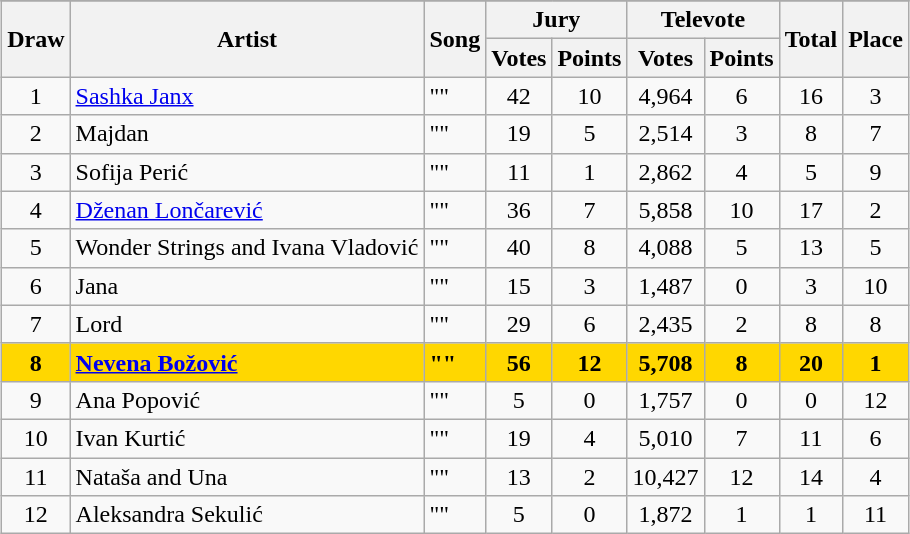<table class="sortable wikitable" style="margin: 1em auto 1em auto; text-align:center;">
<tr>
</tr>
<tr>
<th rowspan="2">Draw</th>
<th rowspan="2">Artist</th>
<th rowspan="2">Song</th>
<th colspan="2">Jury</th>
<th colspan="2">Televote</th>
<th rowspan="2">Total</th>
<th rowspan="2">Place</th>
</tr>
<tr>
<th>Votes</th>
<th>Points</th>
<th>Votes</th>
<th>Points</th>
</tr>
<tr>
<td>1</td>
<td align="left"><a href='#'>Sashka Janx</a></td>
<td align="left">""</td>
<td>42</td>
<td>10</td>
<td>4,964</td>
<td>6</td>
<td>16</td>
<td>3</td>
</tr>
<tr>
<td>2</td>
<td align="left">Majdan</td>
<td align="left">""</td>
<td>19</td>
<td>5</td>
<td>2,514</td>
<td>3</td>
<td>8</td>
<td>7</td>
</tr>
<tr>
<td>3</td>
<td align="left">Sofija Perić</td>
<td align="left">""</td>
<td>11</td>
<td>1</td>
<td>2,862</td>
<td>4</td>
<td>5</td>
<td>9</td>
</tr>
<tr>
<td>4</td>
<td align="left"><a href='#'>Dženan Lončarević</a></td>
<td align="left">""</td>
<td>36</td>
<td>7</td>
<td>5,858</td>
<td>10</td>
<td>17</td>
<td>2</td>
</tr>
<tr>
<td>5</td>
<td align="left">Wonder Strings and Ivana Vladović</td>
<td align="left">""</td>
<td>40</td>
<td>8</td>
<td>4,088</td>
<td>5</td>
<td>13</td>
<td>5</td>
</tr>
<tr>
<td>6</td>
<td align="left">Jana</td>
<td align="left">""</td>
<td>15</td>
<td>3</td>
<td>1,487</td>
<td>0</td>
<td>3</td>
<td>10</td>
</tr>
<tr>
<td>7</td>
<td align="left">Lord</td>
<td align="left">""</td>
<td>29</td>
<td>6</td>
<td>2,435</td>
<td>2</td>
<td>8</td>
<td>8</td>
</tr>
<tr style="font-weight:bold; background:gold;">
<td>8</td>
<td align="left"><a href='#'>Nevena Božović</a></td>
<td align="left">""</td>
<td>56</td>
<td>12</td>
<td>5,708</td>
<td>8</td>
<td>20</td>
<td>1</td>
</tr>
<tr>
<td>9</td>
<td align="left">Ana Popović</td>
<td align="left">""</td>
<td>5</td>
<td>0</td>
<td>1,757</td>
<td>0</td>
<td>0</td>
<td>12</td>
</tr>
<tr>
<td>10</td>
<td align="left">Ivan Kurtić</td>
<td align="left">""</td>
<td>19</td>
<td>4</td>
<td>5,010</td>
<td>7</td>
<td>11</td>
<td>6</td>
</tr>
<tr>
<td>11</td>
<td align="left">Nataša and Una</td>
<td align="left">""</td>
<td>13</td>
<td>2</td>
<td>10,427</td>
<td>12</td>
<td>14</td>
<td>4</td>
</tr>
<tr>
<td>12</td>
<td align="left">Aleksandra Sekulić</td>
<td align="left">""</td>
<td>5</td>
<td>0</td>
<td>1,872</td>
<td>1</td>
<td>1</td>
<td>11</td>
</tr>
</table>
